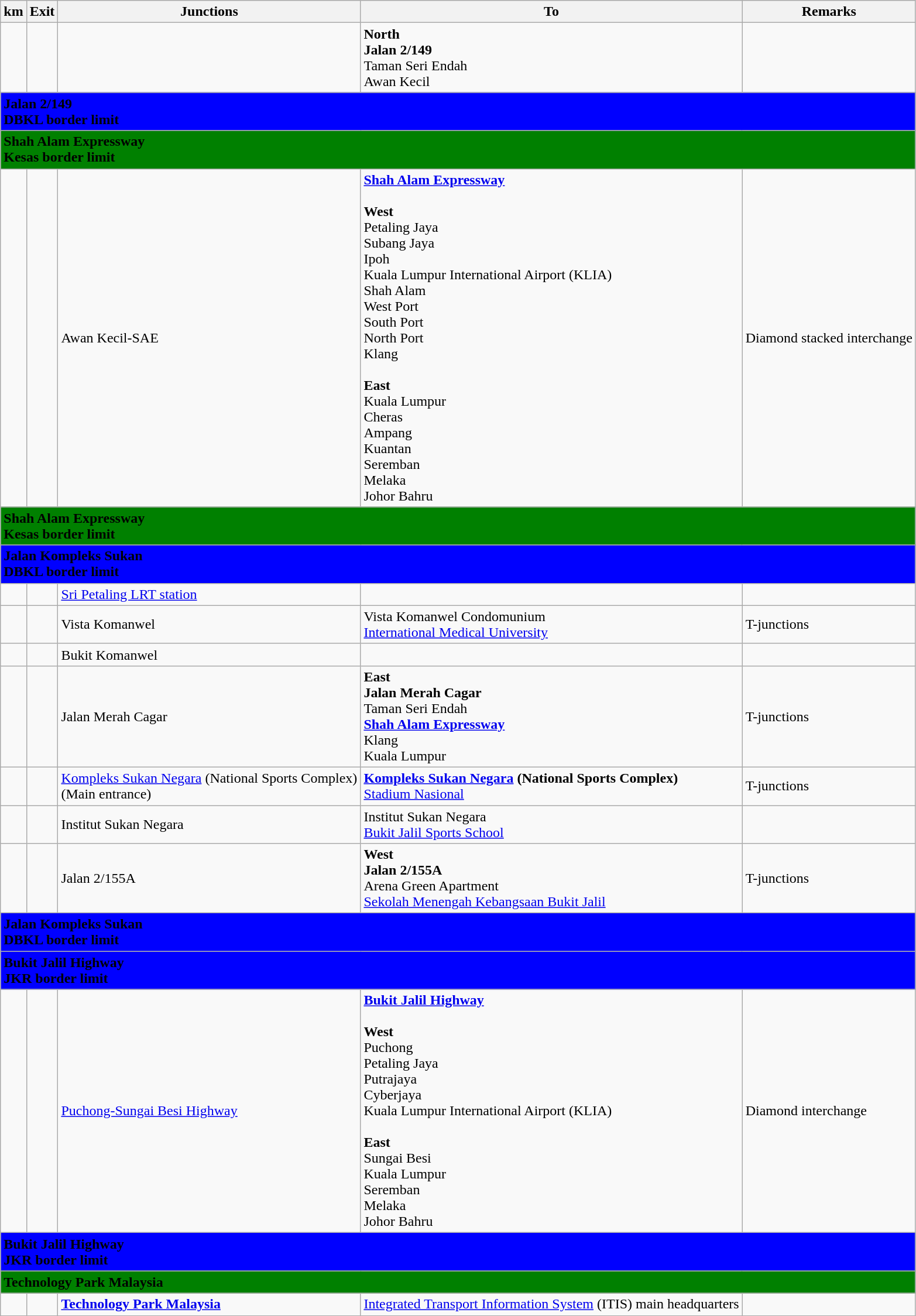<table class="wikitable">
<tr>
<th>km</th>
<th>Exit</th>
<th>Junctions</th>
<th>To</th>
<th>Remarks</th>
</tr>
<tr>
<td></td>
<td></td>
<td></td>
<td><strong>North</strong><br><strong>Jalan 2/149</strong><br>Taman Seri Endah<br>Awan Kecil</td>
<td></td>
</tr>
<tr>
<td style="width:600px" colspan="6" style="text-align:center" bgcolor="blue"><strong><span>Jalan 2/149<br>DBKL border limit</span></strong></td>
</tr>
<tr>
<td style="width:600px" colspan="6" style="text-align:center" bgcolor="green"><strong><span> Shah Alam Expressway<br>Kesas border limit</span></strong></td>
</tr>
<tr>
<td></td>
<td></td>
<td>Awan Kecil-SAE</td>
<td> <strong><a href='#'>Shah Alam Expressway</a></strong><br><br><strong>West</strong><br>Petaling Jaya<br>Subang Jaya<br>Ipoh<br>Kuala Lumpur International Airport (KLIA)<br>Shah Alam<br>West Port<br>South Port<br>North Port<br>Klang<br><br><strong>East</strong><br>Kuala Lumpur<br>Cheras<br>Ampang<br>Kuantan<br>Seremban<br>Melaka<br>Johor Bahru</td>
<td>Diamond stacked interchange</td>
</tr>
<tr>
<td style="width:600px" colspan="6" style="text-align:center" bgcolor="green"><strong><span> Shah Alam Expressway<br>Kesas border limit</span></strong></td>
</tr>
<tr>
<td style="width:600px" colspan="6" style="text-align:center" bgcolor="blue"><strong><span>Jalan Kompleks Sukan<br>DBKL border limit</span></strong></td>
</tr>
<tr>
<td></td>
<td></td>
<td><a href='#'>Sri Petaling LRT station</a></td>
<td></td>
<td></td>
</tr>
<tr>
<td></td>
<td></td>
<td>Vista Komanwel</td>
<td>Vista Komanwel Condomunium<br><a href='#'>International Medical University</a></td>
<td>T-junctions</td>
</tr>
<tr>
<td></td>
<td></td>
<td>Bukit Komanwel</td>
<td> </td>
<td></td>
</tr>
<tr>
<td></td>
<td></td>
<td>Jalan Merah Cagar</td>
<td><strong>East</strong><br><strong>Jalan Merah Cagar</strong><br>Taman Seri Endah<br> <strong><a href='#'>Shah Alam Expressway</a></strong><br>Klang<br>Kuala Lumpur</td>
<td>T-junctions</td>
</tr>
<tr>
<td></td>
<td></td>
<td><a href='#'>Kompleks Sukan Negara</a> (National Sports Complex)<br>(Main entrance)</td>
<td><strong><a href='#'>Kompleks Sukan Negara</a> (National Sports Complex)</strong><br><a href='#'>Stadium Nasional</a><br></td>
<td>T-junctions</td>
</tr>
<tr>
<td></td>
<td></td>
<td>Institut Sukan Negara</td>
<td>Institut Sukan Negara<br><a href='#'>Bukit Jalil Sports School</a></td>
<td></td>
</tr>
<tr>
<td></td>
<td></td>
<td>Jalan 2/155A</td>
<td><strong>West</strong><br><strong>Jalan 2/155A</strong><br>Arena Green Apartment<br><a href='#'>Sekolah Menengah Kebangsaan Bukit Jalil</a></td>
<td>T-junctions</td>
</tr>
<tr>
<td style="width:600px" colspan="6" style="text-align:center" bgcolor="blue"><strong><span>Jalan Kompleks Sukan<br>DBKL border limit</span></strong></td>
</tr>
<tr>
<td style="width:600px" colspan="6" style="text-align:center" bgcolor="blue"><strong><span> Bukit Jalil Highway<br>JKR border limit</span></strong></td>
</tr>
<tr>
<td></td>
<td></td>
<td><a href='#'>Puchong-Sungai Besi Highway</a></td>
<td> <strong><a href='#'>Bukit Jalil Highway</a></strong><br><br><strong>West</strong><br>Puchong<br>Petaling Jaya<br>Putrajaya<br>Cyberjaya<br>Kuala Lumpur International Airport (KLIA)<br><br><strong>East</strong><br>Sungai Besi<br>Kuala Lumpur<br>Seremban<br>Melaka<br>Johor Bahru</td>
<td>Diamond interchange</td>
</tr>
<tr>
<td style="width:600px" colspan="6" style="text-align:center" bgcolor="blue"><strong><span> Bukit Jalil Highway<br>JKR border limit</span></strong></td>
</tr>
<tr>
<td style="width:600px" colspan="6" style="text-align:center" bgcolor="green"><strong><span>Technology Park Malaysia</span></strong></td>
</tr>
<tr>
<td></td>
<td></td>
<td><strong><a href='#'>Technology Park Malaysia</a></strong></td>
<td><a href='#'>Integrated Transport Information System</a> (ITIS) main headquarters</td>
<td></td>
</tr>
</table>
